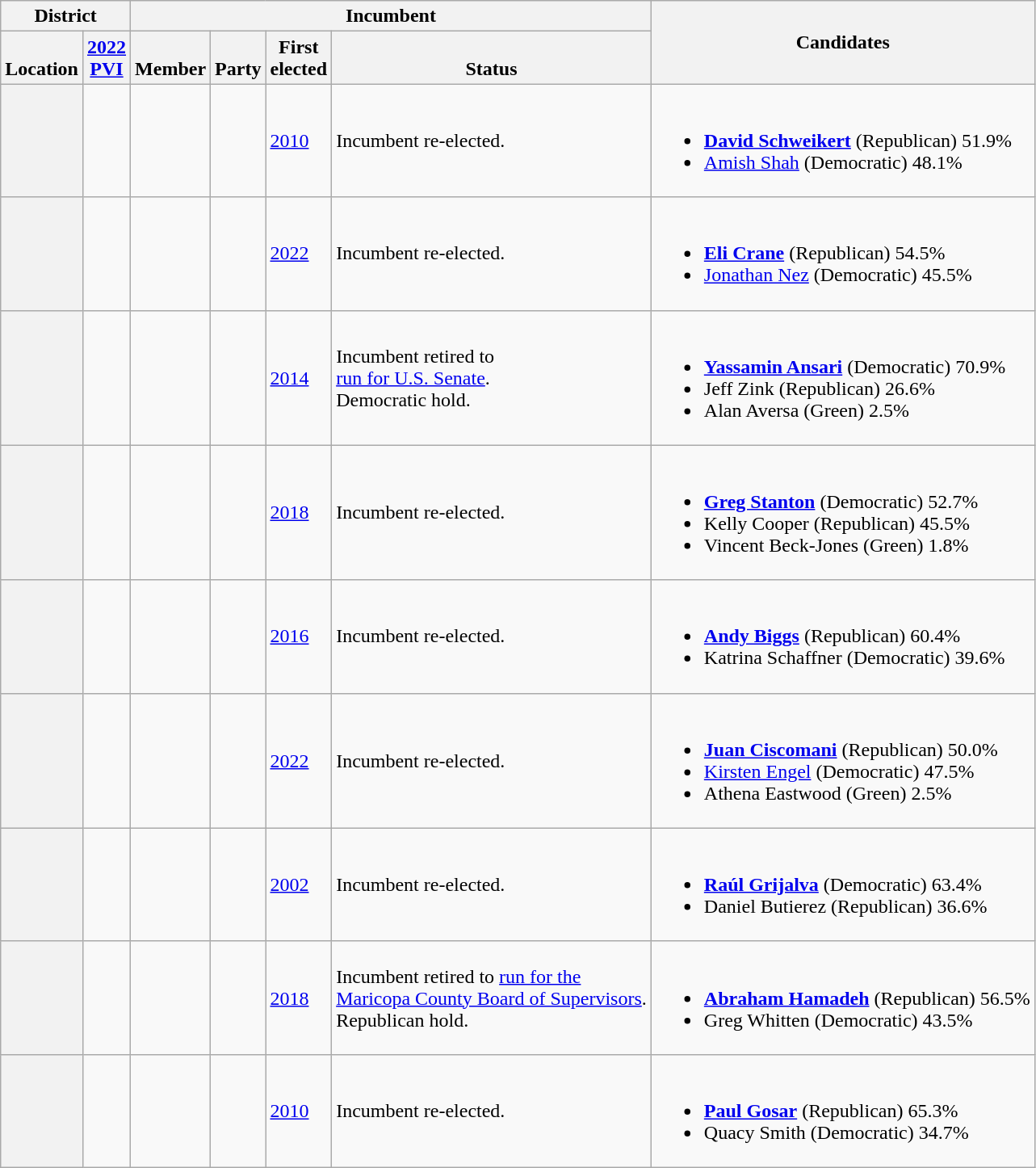<table class="wikitable sortable">
<tr>
<th colspan=2>District</th>
<th colspan=4>Incumbent</th>
<th rowspan=2 class="unsortable">Candidates</th>
</tr>
<tr valign=bottom>
<th>Location</th>
<th><a href='#'>2022<br>PVI</a></th>
<th>Member</th>
<th>Party</th>
<th>First<br>elected</th>
<th>Status</th>
</tr>
<tr>
<th></th>
<td></td>
<td></td>
<td></td>
<td><a href='#'>2010</a></td>
<td>Incumbent re-elected.</td>
<td nowrap><br><ul><li> <strong><a href='#'>David Schweikert</a></strong> (Republican) 51.9%</li><li><a href='#'>Amish Shah</a> (Democratic) 48.1%</li></ul></td>
</tr>
<tr>
<th></th>
<td></td>
<td></td>
<td></td>
<td><a href='#'>2022</a></td>
<td>Incumbent re-elected.</td>
<td nowrap><br><ul><li> <strong><a href='#'>Eli Crane</a></strong> (Republican) 54.5%</li><li><a href='#'>Jonathan Nez</a> (Democratic) 45.5%</li></ul></td>
</tr>
<tr>
<th></th>
<td></td>
<td></td>
<td></td>
<td><a href='#'>2014</a></td>
<td>Incumbent retired to<br><a href='#'>run for U.S. Senate</a>.<br>Democratic hold.</td>
<td nowrap><br><ul><li> <strong><a href='#'>Yassamin Ansari</a></strong> (Democratic) 70.9%</li><li>Jeff Zink (Republican) 26.6%</li><li>Alan Aversa (Green) 2.5%</li></ul></td>
</tr>
<tr>
<th></th>
<td></td>
<td></td>
<td></td>
<td><a href='#'>2018</a></td>
<td>Incumbent re-elected.</td>
<td nowrap><br><ul><li> <strong><a href='#'>Greg Stanton</a></strong> (Democratic) 52.7%</li><li>Kelly Cooper (Republican) 45.5%</li><li>Vincent Beck-Jones (Green) 1.8%</li></ul></td>
</tr>
<tr>
<th></th>
<td></td>
<td></td>
<td></td>
<td><a href='#'>2016</a></td>
<td>Incumbent re-elected.</td>
<td nowrap><br><ul><li> <strong><a href='#'>Andy Biggs</a></strong> (Republican) 60.4%</li><li>Katrina Schaffner (Democratic) 39.6%</li></ul></td>
</tr>
<tr>
<th></th>
<td></td>
<td></td>
<td></td>
<td><a href='#'>2022</a></td>
<td>Incumbent re-elected.</td>
<td nowrap><br><ul><li> <strong><a href='#'>Juan Ciscomani</a></strong> (Republican) 50.0%</li><li><a href='#'>Kirsten Engel</a> (Democratic) 47.5%</li><li>Athena Eastwood (Green) 2.5%</li></ul></td>
</tr>
<tr>
<th></th>
<td></td>
<td></td>
<td></td>
<td><a href='#'>2002</a></td>
<td>Incumbent re-elected.</td>
<td nowrap><br><ul><li> <strong><a href='#'>Raúl Grijalva</a></strong> (Democratic) 63.4%</li><li>Daniel Butierez (Republican) 36.6%</li></ul></td>
</tr>
<tr>
<th></th>
<td></td>
<td></td>
<td></td>
<td><a href='#'>2018 </a></td>
<td>Incumbent retired to <a href='#'>run for the<br>Maricopa County Board of Supervisors</a>.<br>Republican hold.</td>
<td nowrap><br><ul><li> <strong><a href='#'>Abraham Hamadeh</a></strong> (Republican) 56.5%</li><li>Greg Whitten (Democratic) 43.5%</li></ul></td>
</tr>
<tr>
<th></th>
<td></td>
<td></td>
<td></td>
<td><a href='#'>2010</a></td>
<td>Incumbent re-elected.</td>
<td nowrap><br><ul><li> <strong><a href='#'>Paul Gosar</a></strong> (Republican) 65.3%</li><li>Quacy Smith (Democratic) 34.7%</li></ul></td>
</tr>
</table>
